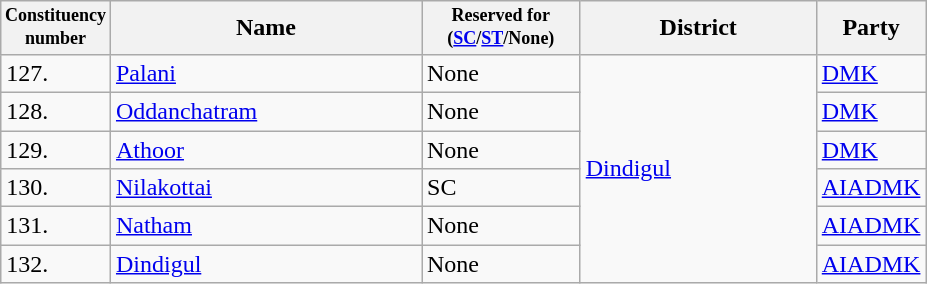<table class="wikitable sortable">
<tr>
<th width="50px" style="font-size:75%">Constituency number</th>
<th width="200px">Name</th>
<th width="100px" style="font-size:75%">Reserved for (<a href='#'>SC</a>/<a href='#'>ST</a>/None)</th>
<th width="150px">District</th>
<th>Party</th>
</tr>
<tr>
<td>127.</td>
<td><a href='#'>Palani</a></td>
<td>None</td>
<td rowspan="6"><a href='#'>Dindigul</a></td>
<td><a href='#'>DMK</a></td>
</tr>
<tr>
<td>128.</td>
<td><a href='#'>Oddanchatram</a></td>
<td>None</td>
<td><a href='#'>DMK</a></td>
</tr>
<tr>
<td>129.</td>
<td><a href='#'>Athoor</a></td>
<td>None</td>
<td><a href='#'>DMK</a></td>
</tr>
<tr>
<td>130.</td>
<td><a href='#'>Nilakottai</a></td>
<td>SC</td>
<td><a href='#'>AIADMK</a></td>
</tr>
<tr>
<td>131.</td>
<td><a href='#'>Natham</a></td>
<td>None</td>
<td><a href='#'>AIADMK</a></td>
</tr>
<tr>
<td>132.</td>
<td><a href='#'>Dindigul</a></td>
<td>None</td>
<td><a href='#'>AIADMK</a></td>
</tr>
</table>
